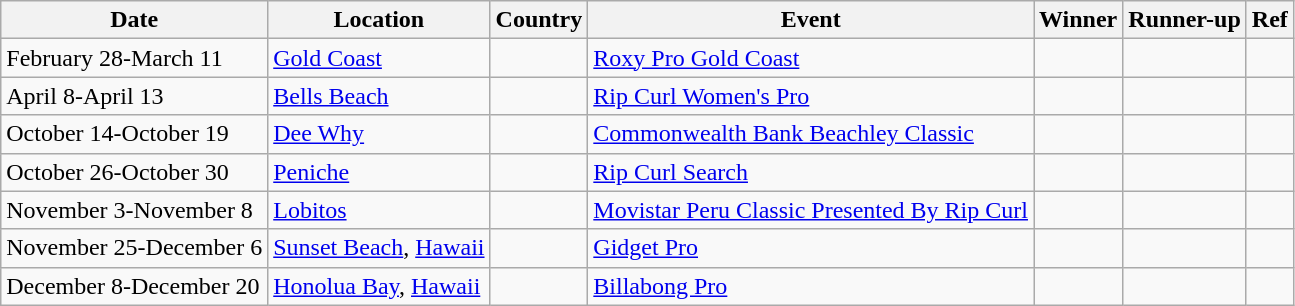<table class="wikitable">
<tr>
<th>Date</th>
<th>Location</th>
<th>Country</th>
<th>Event</th>
<th>Winner</th>
<th>Runner-up</th>
<th>Ref</th>
</tr>
<tr>
<td>February 28-March 11</td>
<td><a href='#'>Gold Coast</a></td>
<td></td>
<td><a href='#'>Roxy Pro Gold Coast</a></td>
<td></td>
<td></td>
<td></td>
</tr>
<tr>
<td>April 8-April 13</td>
<td><a href='#'>Bells Beach</a></td>
<td></td>
<td><a href='#'>Rip Curl Women's Pro</a></td>
<td></td>
<td></td>
<td></td>
</tr>
<tr>
<td>October 14-October 19</td>
<td><a href='#'>Dee Why</a></td>
<td></td>
<td><a href='#'>Commonwealth Bank Beachley Classic</a></td>
<td></td>
<td></td>
<td></td>
</tr>
<tr>
<td>October 26-October 30</td>
<td><a href='#'>Peniche</a></td>
<td></td>
<td><a href='#'>Rip Curl Search</a></td>
<td></td>
<td></td>
<td></td>
</tr>
<tr>
<td>November 3-November 8</td>
<td><a href='#'>Lobitos</a></td>
<td></td>
<td><a href='#'>Movistar Peru Classic Presented By Rip Curl</a></td>
<td></td>
<td></td>
<td></td>
</tr>
<tr>
<td>November 25-December 6</td>
<td><a href='#'>Sunset Beach</a>, <a href='#'>Hawaii</a></td>
<td></td>
<td><a href='#'>Gidget Pro</a></td>
<td></td>
<td></td>
<td></td>
</tr>
<tr>
<td>December 8-December 20</td>
<td><a href='#'>Honolua Bay</a>, <a href='#'>Hawaii</a></td>
<td></td>
<td><a href='#'>Billabong Pro</a></td>
<td></td>
<td></td>
<td></td>
</tr>
</table>
